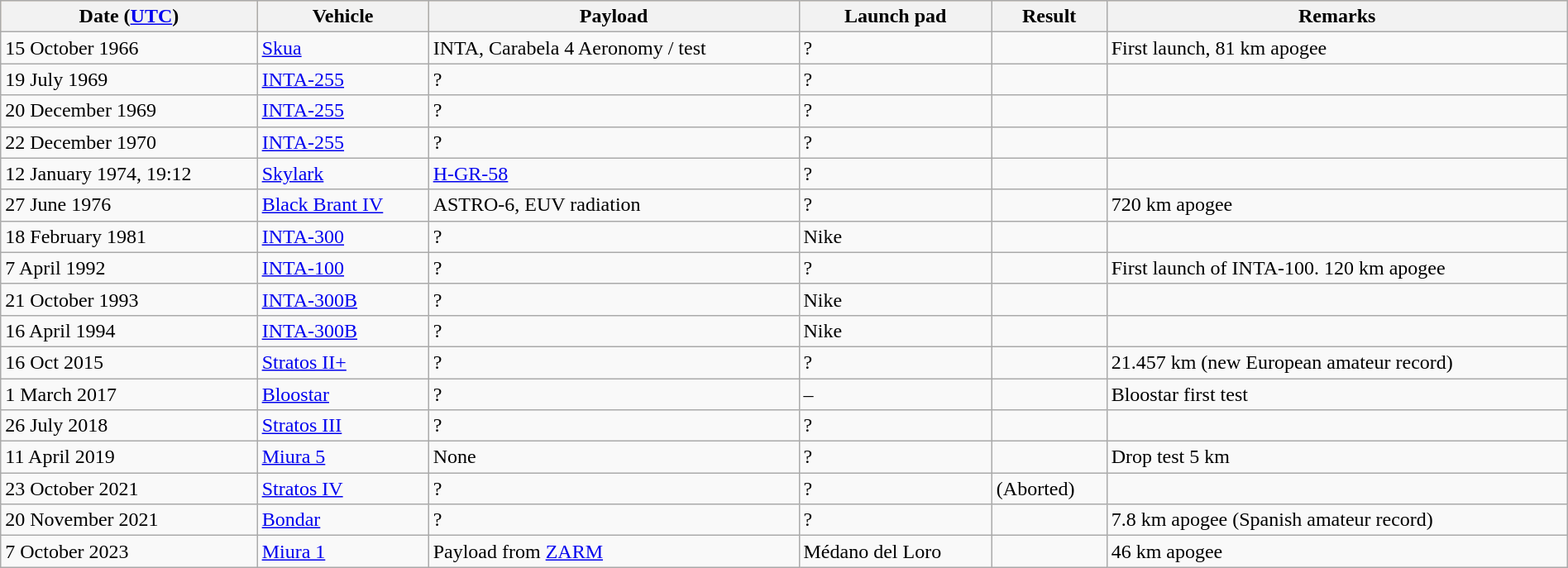<table class="wikitable sortable" width="100%">
<tr ---- style="background:#FFDEAD;">
<th>Date (<a href='#'>UTC</a>)</th>
<th>Vehicle</th>
<th>Payload</th>
<th>Launch pad</th>
<th>Result</th>
<th>Remarks</th>
</tr>
<tr>
<td>15 October 1966</td>
<td><a href='#'>Skua</a></td>
<td>INTA, Carabela 4 Aeronomy / test</td>
<td>?</td>
<td></td>
<td>First launch, 81 km apogee</td>
</tr>
<tr>
<td>19 July 1969</td>
<td><a href='#'>INTA-255</a></td>
<td>?</td>
<td>?</td>
<td></td>
<td></td>
</tr>
<tr>
<td>20 December 1969</td>
<td><a href='#'>INTA-255</a></td>
<td>?</td>
<td>?</td>
<td></td>
<td></td>
</tr>
<tr>
<td>22 December 1970</td>
<td><a href='#'>INTA-255</a></td>
<td>?</td>
<td>?</td>
<td></td>
<td></td>
</tr>
<tr>
<td>12 January 1974, 19:12</td>
<td><a href='#'>Skylark</a></td>
<td><a href='#'>H-GR-58</a></td>
<td>?</td>
<td></td>
<td></td>
</tr>
<tr>
<td>27 June 1976</td>
<td><a href='#'>Black Brant IV</a></td>
<td>ASTRO-6, EUV radiation</td>
<td>?</td>
<td></td>
<td>720 km apogee</td>
</tr>
<tr>
<td>18 February 1981</td>
<td><a href='#'>INTA-300</a></td>
<td>?</td>
<td>Nike</td>
<td></td>
<td></td>
</tr>
<tr>
<td>7 April 1992</td>
<td><a href='#'>INTA-100</a></td>
<td>?</td>
<td>?</td>
<td></td>
<td>First launch of INTA-100. 120 km apogee</td>
</tr>
<tr>
<td>21 October 1993</td>
<td><a href='#'>INTA-300B</a></td>
<td>?</td>
<td>Nike</td>
<td></td>
<td></td>
</tr>
<tr>
<td>16 April 1994</td>
<td><a href='#'>INTA-300B</a></td>
<td>?</td>
<td>Nike</td>
<td></td>
<td></td>
</tr>
<tr>
<td>16 Oct 2015</td>
<td><a href='#'>Stratos II+</a></td>
<td>?</td>
<td>?</td>
<td></td>
<td>21.457 km (new European amateur record)</td>
</tr>
<tr>
<td>1 March 2017</td>
<td><a href='#'>Bloostar</a></td>
<td>?</td>
<td>–</td>
<td></td>
<td>Bloostar first test</td>
</tr>
<tr>
<td>26 July 2018</td>
<td><a href='#'>Stratos III</a></td>
<td>?</td>
<td>?</td>
<td></td>
<td></td>
</tr>
<tr>
<td>11 April 2019</td>
<td><a href='#'>Miura 5</a></td>
<td>None</td>
<td>?</td>
<td></td>
<td>Drop test 5 km</td>
</tr>
<tr>
<td>23 October 2021</td>
<td><a href='#'>Stratos IV</a></td>
<td>?</td>
<td>?</td>
<td> (Aborted)</td>
<td></td>
</tr>
<tr>
<td>20 November 2021</td>
<td><a href='#'>Bondar</a></td>
<td>?</td>
<td>?</td>
<td></td>
<td>7.8 km apogee (Spanish amateur record)</td>
</tr>
<tr>
<td>7 October 2023</td>
<td><a href='#'>Miura 1</a></td>
<td>Payload from <a href='#'>ZARM</a></td>
<td>Médano del Loro</td>
<td></td>
<td>46 km apogee</td>
</tr>
</table>
